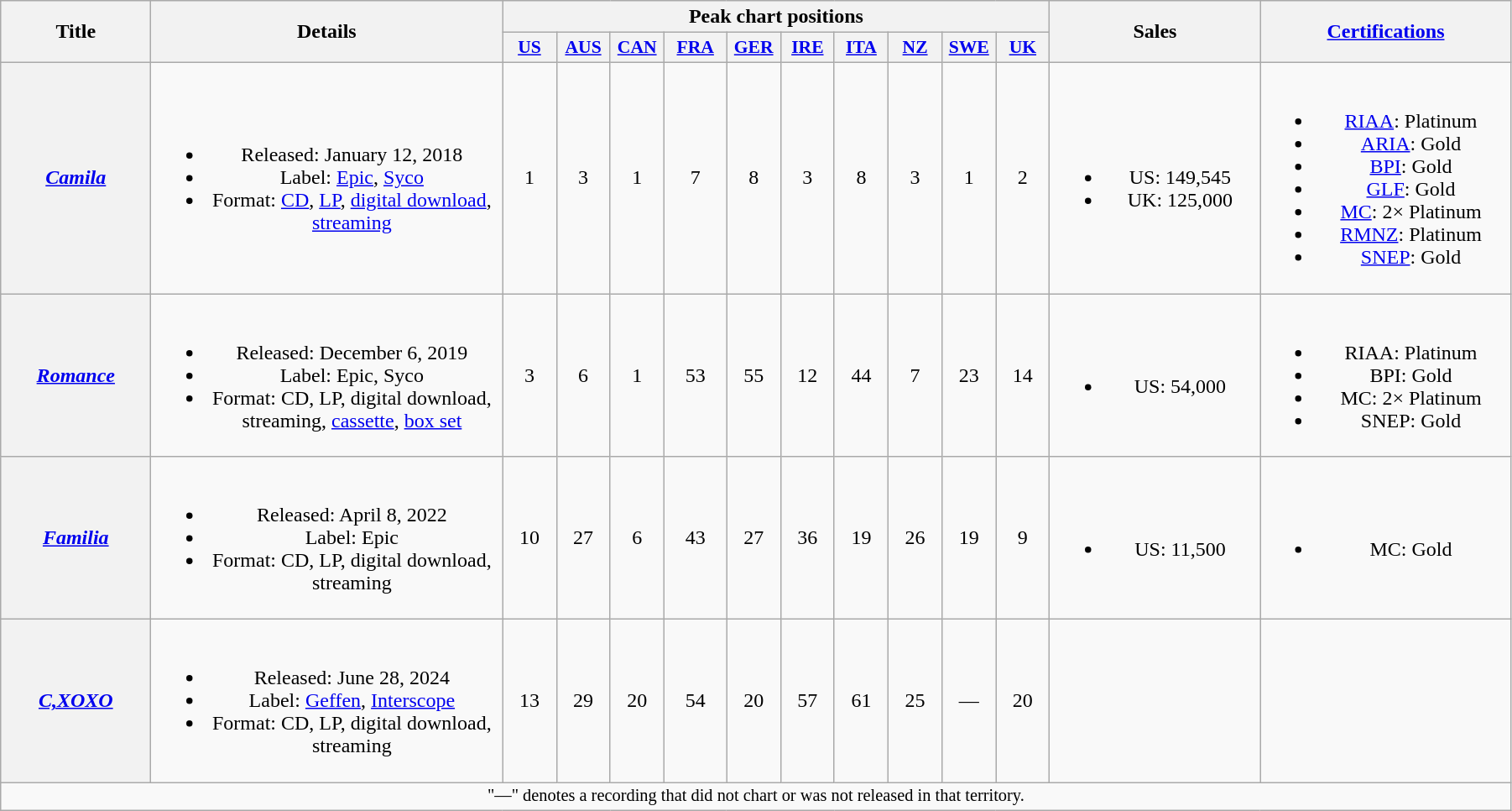<table class="wikitable plainrowheaders" style="text-align:center;">
<tr>
<th scope="col" rowspan="2" style="width:7em;">Title</th>
<th scope="col" rowspan="2" style="width:17em;">Details</th>
<th scope="col" colspan="10">Peak chart positions</th>
<th scope="col" rowspan="2" style="width:10em;">Sales</th>
<th scope="col" rowspan="2" style="width:12em;"><a href='#'>Certifications</a></th>
</tr>
<tr>
<th scope="col" style="width:2.5em;font-size:90%;"><a href='#'>US</a><br></th>
<th scope="col" style="width:2.5em;font-size:90%;"><a href='#'>AUS</a><br></th>
<th scope="col" style="width:2.5em;font-size:90%;"><a href='#'>CAN</a><br></th>
<th scope="col" style="width:3em;font-size:90%;"><a href='#'>FRA</a><br></th>
<th scope="col" style="width:2.5em;font-size:90%;"><a href='#'>GER</a><br></th>
<th scope="col" style="width:2.5em;font-size:90%;"><a href='#'>IRE</a><br></th>
<th scope="col" style="width:2.5em;font-size:90%;"><a href='#'>ITA</a><br></th>
<th scope="col" style="width:2.5em;font-size:90%;"><a href='#'>NZ</a><br></th>
<th scope="col" style="width:2.5em;font-size:90%;"><a href='#'>SWE</a><br></th>
<th scope="col" style="width:2.5em;font-size:90%;"><a href='#'>UK</a><br></th>
</tr>
<tr>
<th scope="row"><em><a href='#'>Camila</a></em></th>
<td><br><ul><li>Released: January 12, 2018</li><li>Label: <a href='#'>Epic</a>, <a href='#'>Syco</a></li><li>Format: <a href='#'>CD</a>, <a href='#'>LP</a>, <a href='#'>digital download</a>, <a href='#'>streaming</a></li></ul></td>
<td>1</td>
<td>3</td>
<td>1</td>
<td>7</td>
<td>8</td>
<td>3</td>
<td>8</td>
<td>3</td>
<td>1</td>
<td>2</td>
<td><br><ul><li>US: 149,545</li><li>UK: 125,000</li></ul></td>
<td><br><ul><li><a href='#'>RIAA</a>: Platinum</li><li><a href='#'>ARIA</a>: Gold</li><li><a href='#'>BPI</a>: Gold</li><li><a href='#'>GLF</a>: Gold</li><li><a href='#'>MC</a>: 2× Platinum</li><li><a href='#'>RMNZ</a>: Platinum</li><li><a href='#'>SNEP</a>: Gold</li></ul></td>
</tr>
<tr>
<th scope="row"><em><a href='#'>Romance</a></em></th>
<td><br><ul><li>Released: December 6, 2019</li><li>Label: Epic, Syco</li><li>Format: CD, LP, digital download, streaming, <a href='#'>cassette</a>, <a href='#'>box set</a></li></ul></td>
<td>3</td>
<td>6</td>
<td>1</td>
<td>53</td>
<td>55</td>
<td>12</td>
<td>44</td>
<td>7</td>
<td>23</td>
<td>14</td>
<td><br><ul><li>US: 54,000</li></ul></td>
<td><br><ul><li>RIAA: Platinum</li><li>BPI: Gold</li><li>MC: 2× Platinum</li><li>SNEP: Gold</li></ul></td>
</tr>
<tr>
<th scope="row"><em><a href='#'>Familia</a></em></th>
<td><br><ul><li>Released: April 8, 2022</li><li>Label: Epic</li><li>Format: CD, LP, digital download, streaming</li></ul></td>
<td>10</td>
<td>27</td>
<td>6</td>
<td>43</td>
<td>27</td>
<td>36</td>
<td>19</td>
<td>26</td>
<td>19</td>
<td>9</td>
<td><br><ul><li>US: 11,500</li></ul></td>
<td><br><ul><li>MC: Gold</li></ul></td>
</tr>
<tr>
<th scope="row"><em><a href='#'>C,XOXO</a></em></th>
<td><br><ul><li>Released: June 28, 2024</li><li>Label: <a href='#'>Geffen</a>, <a href='#'>Interscope</a></li><li>Format: CD, LP, digital download, streaming</li></ul></td>
<td>13</td>
<td>29</td>
<td>20</td>
<td>54</td>
<td>20</td>
<td>57</td>
<td>61</td>
<td>25</td>
<td>—</td>
<td>20</td>
<td></td>
<td></td>
</tr>
<tr>
<td colspan="15" style="text-align:center; font-size:85%;">"—" denotes a recording that did not chart or was not released in that territory.</td>
</tr>
</table>
